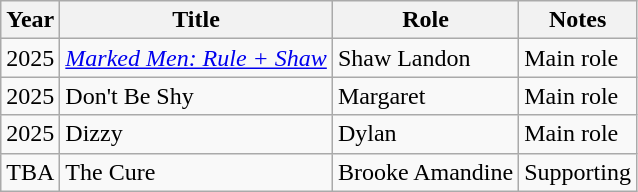<table class="wikitable sortable">
<tr>
<th>Year</th>
<th>Title</th>
<th>Role</th>
<th>Notes</th>
</tr>
<tr>
<td>2025</td>
<td><em><a href='#'>Marked Men: Rule + Shaw</a></em></td>
<td>Shaw Landon</td>
<td>Main role</td>
</tr>
<tr>
<td>2025</td>
<td>Don't Be Shy</td>
<td>Margaret</td>
<td>Main role</td>
</tr>
<tr>
<td>2025</td>
<td>Dizzy</td>
<td>Dylan</td>
<td>Main role</td>
</tr>
<tr>
<td>TBA</td>
<td>The Cure</td>
<td>Brooke Amandine</td>
<td>Supporting</td>
</tr>
</table>
